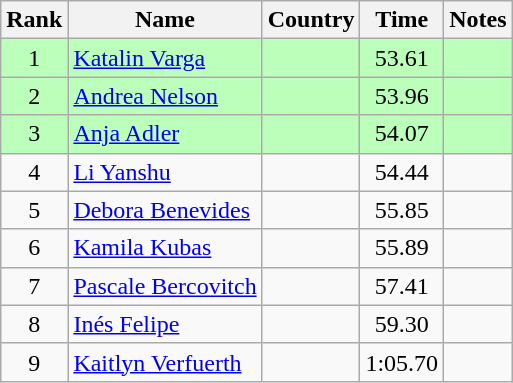<table class="wikitable" style="text-align:center">
<tr>
<th>Rank</th>
<th>Name</th>
<th>Country</th>
<th>Time</th>
<th>Notes</th>
</tr>
<tr bgcolor=bbffbb>
<td>1</td>
<td align="left"><a href='#'>Katalin Varga</a></td>
<td align="left"></td>
<td>53.61</td>
<td></td>
</tr>
<tr bgcolor=bbffbb>
<td>2</td>
<td align="left"><a href='#'>Andrea Nelson</a></td>
<td align="left"></td>
<td>53.96</td>
<td></td>
</tr>
<tr bgcolor=bbffbb>
<td>3</td>
<td align="left"><a href='#'>Anja Adler</a></td>
<td align="left"></td>
<td>54.07</td>
<td></td>
</tr>
<tr>
<td>4</td>
<td align="left"><a href='#'>Li Yanshu</a></td>
<td align="left"></td>
<td>54.44</td>
<td></td>
</tr>
<tr>
<td>5</td>
<td align="left"><a href='#'>Debora Benevides</a></td>
<td align="left"></td>
<td>55.85</td>
<td></td>
</tr>
<tr>
<td>6</td>
<td align="left"><a href='#'>Kamila Kubas</a></td>
<td align="left"></td>
<td>55.89</td>
<td></td>
</tr>
<tr>
<td>7</td>
<td align="left"><a href='#'>Pascale Bercovitch</a></td>
<td align="left"></td>
<td>57.41</td>
<td></td>
</tr>
<tr>
<td>8</td>
<td align="left"><a href='#'>Inés Felipe</a></td>
<td align="left"></td>
<td>59.30</td>
<td></td>
</tr>
<tr>
<td>9</td>
<td align="left"><a href='#'>Kaitlyn Verfuerth</a></td>
<td align="left"></td>
<td>1:05.70</td>
<td></td>
</tr>
</table>
